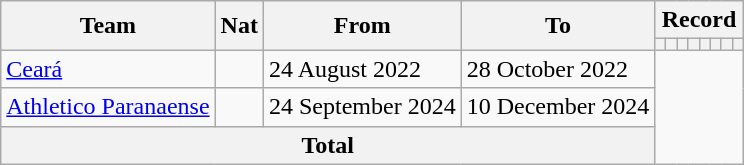<table class=wikitable style=text-align:center>
<tr>
<th rowspan=2>Team</th>
<th rowspan=2>Nat</th>
<th rowspan=2>From</th>
<th rowspan=2>To</th>
<th colspan=8>Record</th>
</tr>
<tr>
<th></th>
<th></th>
<th></th>
<th></th>
<th></th>
<th></th>
<th></th>
<th></th>
</tr>
<tr>
<td align=left><a href='#'>Ceará</a></td>
<td></td>
<td align=left>24 August 2022</td>
<td align=left>28 October 2022<br></td>
</tr>
<tr>
<td align=left><a href='#'>Athletico Paranaense</a></td>
<td></td>
<td align=left>24 September 2024</td>
<td align=left>10 December 2024<br></td>
</tr>
<tr>
<th colspan="4">Total<br></th>
</tr>
</table>
